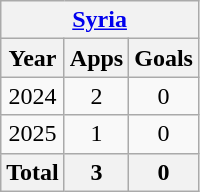<table class="wikitable" style="text-align:center">
<tr>
<th colspan=3><a href='#'>Syria</a></th>
</tr>
<tr>
<th>Year</th>
<th>Apps</th>
<th>Goals</th>
</tr>
<tr>
<td>2024</td>
<td>2</td>
<td>0</td>
</tr>
<tr>
<td>2025</td>
<td>1</td>
<td>0</td>
</tr>
<tr>
<th>Total</th>
<th>3</th>
<th>0</th>
</tr>
</table>
